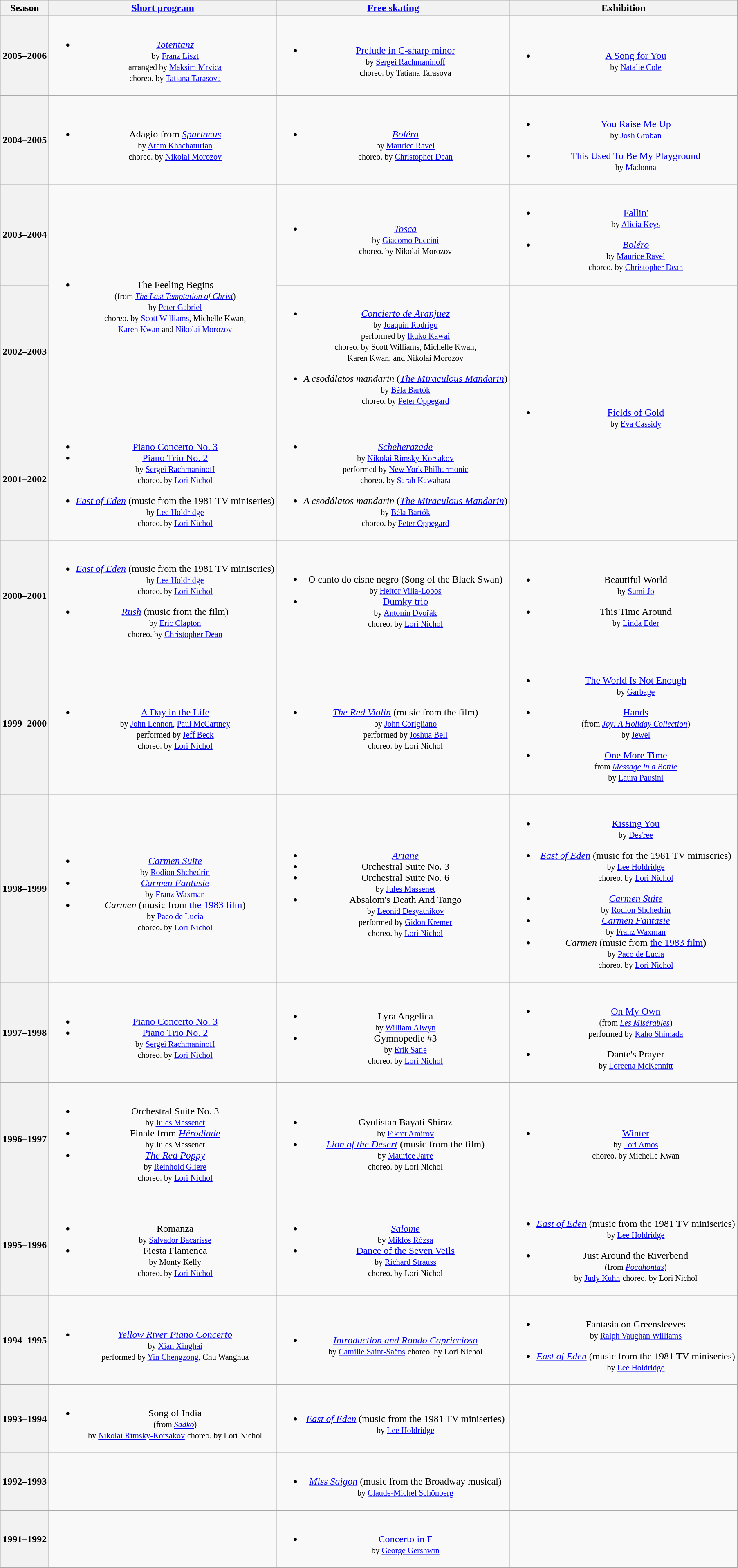<table class="wikitable" style="text-align:center">
<tr>
<th>Season</th>
<th><a href='#'>Short program</a></th>
<th><a href='#'>Free skating</a></th>
<th>Exhibition</th>
</tr>
<tr>
<th>2005–2006<br></th>
<td><br><ul><li><em><a href='#'>Totentanz</a></em><br><small>by <a href='#'>Franz Liszt</a><br>arranged by <a href='#'>Maksim Mrvica</a><br>choreo. by <a href='#'>Tatiana Tarasova</a> </small></li></ul></td>
<td><br><ul><li><a href='#'>Prelude in C-sharp minor</a><br><small> by <a href='#'>Sergei Rachmaninoff</a><br>choreo. by Tatiana Tarasova</small></li></ul></td>
<td><br><ul><li><a href='#'>A Song for You</a><br><small> by <a href='#'>Natalie Cole</a></small></li></ul></td>
</tr>
<tr>
<th>2004–2005<br></th>
<td><br><ul><li>Adagio from <em><a href='#'>Spartacus</a></em><br><small>by <a href='#'>Aram Khachaturian</a><br>choreo. by <a href='#'>Nikolai Morozov</a></small></li></ul></td>
<td><br><ul><li><em><a href='#'>Boléro</a></em><br><small>by <a href='#'>Maurice Ravel</a><br>choreo. by <a href='#'>Christopher Dean</a></small></li></ul></td>
<td><br><ul><li><a href='#'>You Raise Me Up</a><br><small>by <a href='#'>Josh Groban</a></small></li></ul><ul><li><a href='#'>This Used To Be My Playground</a><br><small>by <a href='#'>Madonna</a></small></li></ul></td>
</tr>
<tr>
<th>2003–2004<br></th>
<td rowspan=2><br><ul><li>The Feeling Begins<br><small>(from <a href='#'><em>The Last Temptation of Christ</em></a>)<br>by <a href='#'>Peter Gabriel</a><br>choreo. by <a href='#'>Scott Williams</a>, Michelle Kwan,<br><a href='#'>Karen Kwan</a> and <a href='#'>Nikolai Morozov</a></small></li></ul></td>
<td><br><ul><li><em><a href='#'>Tosca</a></em><br><small>by <a href='#'>Giacomo Puccini</a><br>choreo. by Nikolai Morozov</small></li></ul></td>
<td><br><ul><li><a href='#'>Fallin'</a><br><small>by <a href='#'>Alicia Keys</a></small></li></ul><ul><li><em><a href='#'>Boléro</a></em><br><small>by <a href='#'>Maurice Ravel</a><br>choreo. by <a href='#'>Christopher Dean</a></small></li></ul></td>
</tr>
<tr>
<th>2002–2003<br></th>
<td><br><ul><li><em><a href='#'>Concierto de Aranjuez</a></em><br><small>by <a href='#'>Joaquín Rodrigo</a><br>performed by <a href='#'>Ikuko Kawai</a><br>choreo. by Scott Williams, Michelle Kwan,<br>Karen Kwan, and Nikolai Morozov</small></li></ul><ul><li><em>A csodálatos mandarin</em> (<em><a href='#'>The Miraculous Mandarin</a></em>)<br><small>by <a href='#'>Béla Bartók</a><br>choreo. by <a href='#'>Peter Oppegard</a></small></li></ul></td>
<td rowspan=2><br><ul><li><a href='#'>Fields of Gold</a><br><small>by <a href='#'>Eva Cassidy</a></small></li></ul></td>
</tr>
<tr>
<th>2001–2002<br></th>
<td><br><ul><li><a href='#'>Piano Concerto No. 3</a></li><li><a href='#'>Piano Trio No. 2</a><br><small>by <a href='#'>Sergei Rachmaninoff</a><br>choreo. by <a href='#'>Lori Nichol</a></small></li></ul><ul><li><em><a href='#'>East of Eden</a></em> (music from the 1981 TV miniseries)<br><small>by <a href='#'>Lee Holdridge</a><br>choreo. by <a href='#'>Lori Nichol</a></small></li></ul></td>
<td><br><ul><li><em><a href='#'>Scheherazade</a></em><br><small>by <a href='#'>Nikolai Rimsky-Korsakov</a><br>performed by <a href='#'>New York Philharmonic</a><br>choreo. by <a href='#'>Sarah Kawahara</a></small></li></ul><ul><li><em>A csodálatos mandarin</em> (<em><a href='#'>The Miraculous Mandarin</a></em>)<br><small>by <a href='#'>Béla Bartók</a><br>choreo. by <a href='#'>Peter Oppegard</a></small></li></ul></td>
</tr>
<tr>
<th>2000–2001<br></th>
<td><br><ul><li><em><a href='#'>East of Eden</a></em> (music from the 1981 TV miniseries)<br><small>by <a href='#'>Lee Holdridge</a><br>choreo. by <a href='#'>Lori Nichol</a></small></li></ul><ul><li><em><a href='#'>Rush</a></em> (music from the film)<br><small>by <a href='#'>Eric Clapton</a><br>choreo. by <a href='#'>Christopher Dean</a></small></li></ul></td>
<td><br><ul><li>O canto do cisne negro (Song of the Black Swan)<br><small> by <a href='#'>Heitor Villa-Lobos</a></small></li><li><a href='#'>Dumky trio</a><br><small>by <a href='#'>Antonín Dvořák</a><br>choreo. by <a href='#'>Lori Nichol</a></small></li></ul></td>
<td><br><ul><li>Beautiful World<br><small>by <a href='#'>Sumi Jo</a></small></li></ul><ul><li>This Time Around<br><small>by <a href='#'>Linda Eder</a></small></li></ul></td>
</tr>
<tr>
<th>1999–2000</th>
<td><br><ul><li><a href='#'>A Day in the Life</a><br><small>by <a href='#'>John Lennon</a>, <a href='#'>Paul McCartney</a><br>performed by <a href='#'>Jeff Beck</a><br>choreo. by <a href='#'>Lori Nichol</a></small></li></ul></td>
<td><br><ul><li><em><a href='#'>The Red Violin</a></em> (music from the film)<br><small>by <a href='#'>John Corigliano</a><br>performed by <a href='#'>Joshua Bell</a><br>choreo. by Lori Nichol</small></li></ul></td>
<td><br><ul><li><a href='#'>The World Is Not Enough</a><br><small>by <a href='#'>Garbage</a></small></li></ul><ul><li><a href='#'>Hands</a><br><small>(from <em><a href='#'>Joy: A Holiday Collection</a></em>)<br>by <a href='#'>Jewel</a></small></li></ul><ul><li><a href='#'>One More Time</a> <br><small>from <em><a href='#'>Message in a Bottle</a></em><br>by <a href='#'>Laura Pausini</a></small></li></ul></td>
</tr>
<tr>
<th>1998–1999</th>
<td><br><ul><li><em><a href='#'>Carmen Suite</a></em><br><small>by <a href='#'>Rodion Shchedrin</a></small></li><li><em><a href='#'>Carmen Fantasie</a></em><br><small>by <a href='#'>Franz Waxman</a></small></li><li><em>Carmen</em> (music from <a href='#'>the 1983 film</a>)<br><small>by <a href='#'>Paco de Lucia</a><br>choreo. by <a href='#'>Lori Nichol</a></small></li></ul></td>
<td><br><ul><li><em><a href='#'>Ariane</a></em></li><li>Orchestral Suite No. 3</li><li>Orchestral Suite No. 6<br><small>by <a href='#'>Jules Massenet</a></small></li><li>Absalom's Death And Tango<br><small>by <a href='#'>Leonid Desyatnikov</a><br>performed by <a href='#'>Gidon Kremer</a><br>choreo. by <a href='#'>Lori Nichol</a></small></li></ul></td>
<td><br><ul><li><a href='#'>Kissing You</a><br><small>by <a href='#'>Des'ree</a></small></li></ul><ul><li><em><a href='#'>East of Eden</a></em> (music for the 1981 TV miniseries)<br><small>by <a href='#'>Lee Holdridge</a><br>choreo. by <a href='#'>Lori Nichol</a></small></li></ul><ul><li><em><a href='#'>Carmen Suite</a></em><br><small>by <a href='#'>Rodion Shchedrin</a></small></li><li><em><a href='#'>Carmen Fantasie</a></em><br><small>by <a href='#'>Franz Waxman</a></small></li><li><em>Carmen</em> (music from <a href='#'>the 1983 film</a>)<br><small>by <a href='#'>Paco de Lucia</a><br>choreo. by <a href='#'>Lori Nichol</a></small></li></ul></td>
</tr>
<tr>
<th>1997–1998</th>
<td><br><ul><li><a href='#'>Piano Concerto No. 3</a></li><li><a href='#'>Piano Trio No. 2</a><br><small>by <a href='#'>Sergei Rachmaninoff</a><br>choreo. by <a href='#'>Lori Nichol</a></small></li></ul></td>
<td><br><ul><li>Lyra Angelica<br><small>by <a href='#'>William Alwyn</a></small></li><li>Gymnopedie #3<br><small> by <a href='#'>Erik Satie</a><br>choreo. by <a href='#'>Lori Nichol</a></small></li></ul></td>
<td><br><ul><li><a href='#'>On My Own</a><br><small> (from <em><a href='#'>Les Misérables</a></em>)<br> performed by <a href='#'>Kaho Shimada</a></small></li></ul><ul><li>Dante's Prayer<br><small>by <a href='#'>Loreena McKennitt</a></small></li></ul></td>
</tr>
<tr>
<th>1996–1997</th>
<td><br><ul><li>Orchestral Suite No. 3<br><small>by <a href='#'>Jules Massenet</a></small></li><li>Finale from <em><a href='#'>Hérodiade</a></em><br><small>by Jules Massenet</small></li><li><em><a href='#'>The Red Poppy</a></em><br><small>by <a href='#'>Reinhold Gliere</a><br>choreo. by <a href='#'>Lori Nichol</a></small></li></ul></td>
<td><br><ul><li>Gyulistan Bayati Shiraz<br><small>by <a href='#'>Fikret Amirov</a></small></li><li><em><a href='#'>Lion of the Desert</a></em> (music from the film)<br><small>by <a href='#'>Maurice Jarre</a><br>choreo. by Lori Nichol</small></li></ul></td>
<td><br><ul><li><a href='#'>Winter</a><br><small>by <a href='#'>Tori Amos</a><br>choreo. by Michelle Kwan</small></li></ul></td>
</tr>
<tr>
<th>1995–1996</th>
<td><br><ul><li>Romanza<br><small>by <a href='#'>Salvador Bacarisse</a></small></li><li>Fiesta Flamenca<br><small>by Monty Kelly<br>choreo. by <a href='#'>Lori Nichol</a></small></li></ul></td>
<td><br><ul><li><em><a href='#'>Salome</a></em><br><small>by <a href='#'>Miklós Rózsa</a></small></li><li><a href='#'>Dance of the Seven Veils</a><br><small>by <a href='#'>Richard Strauss</a><br>choreo. by Lori Nichol</small></li></ul></td>
<td><br><ul><li><em><a href='#'>East of Eden</a></em> (music from the 1981 TV miniseries)<br><small>by <a href='#'>Lee Holdridge</a></small></li></ul><ul><li>Just Around the Riverbend<br><small>(from <em><a href='#'>Pocahontas</a></em>)<br>by <a href='#'>Judy Kuhn</a></small> <small>choreo. by Lori Nichol</small></li></ul></td>
</tr>
<tr>
<th>1994–1995</th>
<td><br><ul><li><em><a href='#'>Yellow River Piano Concerto</a></em><br><small>by <a href='#'>Xian Xinghai</a><br>performed by <a href='#'>Yin Chengzong</a>, Chu Wanghua</small></li></ul></td>
<td><br><ul><li><em><a href='#'>Introduction and Rondo Capriccioso</a></em><br><small>by <a href='#'>Camille Saint-Saëns</a></small> <small>choreo. by Lori Nichol</small></li></ul></td>
<td><br><ul><li>Fantasia on Greensleeves<br><small>by <a href='#'>Ralph Vaughan Williams</a></small></li></ul><ul><li><em><a href='#'>East of Eden</a></em> (music from the 1981 TV miniseries)<br><small>by <a href='#'>Lee Holdridge</a></small></li></ul></td>
</tr>
<tr>
<th>1993–1994</th>
<td><br><ul><li>Song of India<br><small>(from <em><a href='#'>Sadko</a></em>)<br>by <a href='#'>Nikolai Rimsky-Korsakov</a></small> <small>choreo. by Lori Nichol</small></li></ul></td>
<td><br><ul><li><em><a href='#'>East of Eden</a></em> (music from the 1981 TV miniseries)<br><small>by <a href='#'>Lee Holdridge</a></small></li></ul></td>
<td></td>
</tr>
<tr>
<th>1992–1993</th>
<td></td>
<td><br><ul><li><em><a href='#'>Miss Saigon</a></em> (music from the Broadway musical)<br><small>by <a href='#'>Claude-Michel Schönberg</a></small></li></ul></td>
<td></td>
</tr>
<tr>
<th>1991–1992</th>
<td></td>
<td><br><ul><li><a href='#'>Concerto in F</a><br><small>by <a href='#'>George Gershwin</a></small></li></ul></td>
<td></td>
</tr>
</table>
